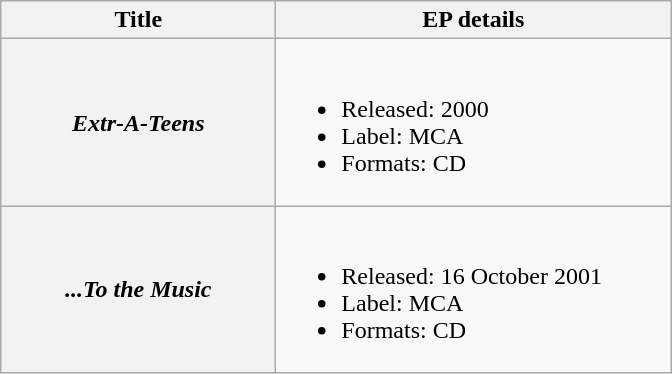<table class="wikitable plainrowheaders" style="text-align:center;">
<tr>
<th scope="col" style="width:11em;">Title</th>
<th scope="col" style="width:16em;">EP details</th>
</tr>
<tr>
<th scope="row"><em>Extr-A-Teens</em></th>
<td align="left"><br><ul><li>Released: 2000</li><li>Label: MCA</li><li>Formats: CD</li></ul></td>
</tr>
<tr>
<th scope="row"><em>...To the Music</em></th>
<td align="left"><br><ul><li>Released: 16 October 2001</li><li>Label: MCA</li><li>Formats: CD</li></ul></td>
</tr>
</table>
